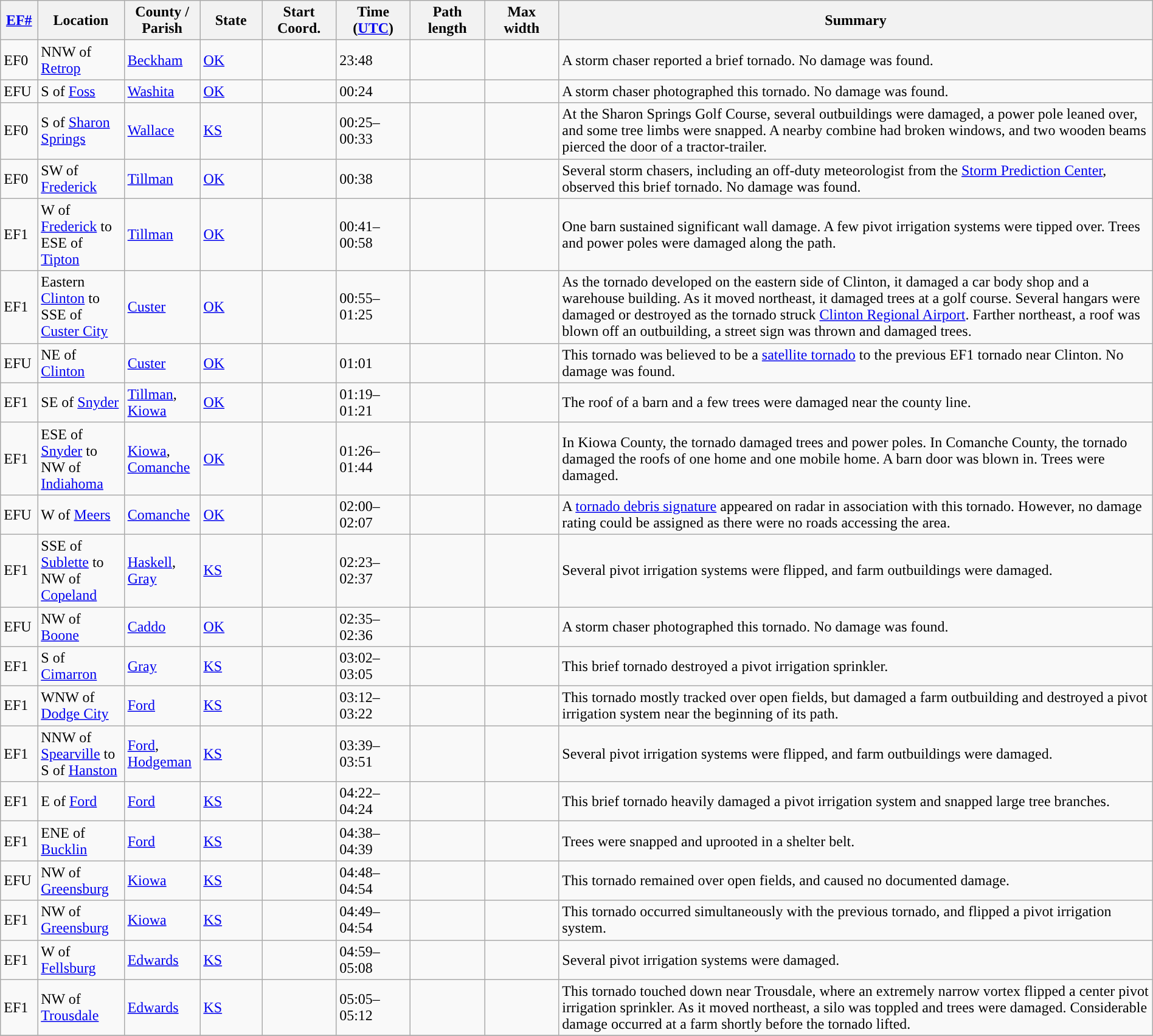<table class="wikitable sortable" style="width:100%;">
<tr>
<th scope="col"  style="width:3%; text-align:center;"><a href='#'>EF#</a></th>
<th scope="col"  style="width:7%; text-align:center;" class="unsortable">Location</th>
<th scope="col"  style="width:6%; text-align:center;" class="unsortable">County / Parish</th>
<th scope="col"  style="width:5%; text-align:center;">State</th>
<th scope="col"  style="width:6%; text-align:center;">Start Coord.</th>
<th scope="col"  style="width:6%; text-align:center;">Time (<a href='#'>UTC</a>)</th>
<th scope="col"  style="width:6%; text-align:center;">Path length</th>
<th scope="col"  style="width:6%; text-align:center;">Max width</th>
<th scope="col" class="unsortable" style="width:48%; text-align:center;">Summary</th>
</tr>
<tr>
<td>EF0</td>
<td>NNW of <a href='#'>Retrop</a></td>
<td><a href='#'>Beckham</a></td>
<td><a href='#'>OK</a></td>
<td></td>
<td>23:48</td>
<td></td>
<td></td>
<td>A storm chaser reported a brief tornado. No damage was found.</td>
</tr>
<tr>
<td>EFU</td>
<td>S of <a href='#'>Foss</a></td>
<td><a href='#'>Washita</a></td>
<td><a href='#'>OK</a></td>
<td></td>
<td>00:24</td>
<td></td>
<td></td>
<td>A storm chaser photographed this tornado. No damage was found.</td>
</tr>
<tr>
<td>EF0</td>
<td>S of <a href='#'>Sharon Springs</a></td>
<td><a href='#'>Wallace</a></td>
<td><a href='#'>KS</a></td>
<td></td>
<td>00:25–00:33</td>
<td></td>
<td></td>
<td>At the Sharon Springs Golf Course, several outbuildings were damaged, a power pole leaned over, and some tree limbs were snapped. A nearby combine had broken windows, and two wooden beams pierced the door of a tractor-trailer.</td>
</tr>
<tr>
<td>EF0</td>
<td>SW of <a href='#'>Frederick</a></td>
<td><a href='#'>Tillman</a></td>
<td><a href='#'>OK</a></td>
<td></td>
<td>00:38</td>
<td></td>
<td></td>
<td>Several storm chasers, including an off-duty meteorologist from the <a href='#'>Storm Prediction Center</a>, observed this brief tornado. No damage was found.</td>
</tr>
<tr>
<td>EF1</td>
<td>W of <a href='#'>Frederick</a> to ESE of <a href='#'>Tipton</a></td>
<td><a href='#'>Tillman</a></td>
<td><a href='#'>OK</a></td>
<td></td>
<td>00:41–00:58</td>
<td></td>
<td></td>
<td>One barn sustained significant wall damage. A few pivot irrigation systems were tipped over. Trees and power poles were damaged along the path.</td>
</tr>
<tr>
<td>EF1</td>
<td>Eastern <a href='#'>Clinton</a> to SSE of <a href='#'>Custer City</a></td>
<td><a href='#'>Custer</a></td>
<td><a href='#'>OK</a></td>
<td></td>
<td>00:55–01:25</td>
<td></td>
<td></td>
<td>As the tornado developed on the eastern side of Clinton, it damaged a car body shop and a warehouse building. As it moved northeast, it damaged trees at a golf course. Several hangars were damaged or destroyed as the tornado struck <a href='#'>Clinton Regional Airport</a>. Farther northeast, a roof was blown off an outbuilding, a street sign was thrown  and damaged trees.</td>
</tr>
<tr>
<td>EFU</td>
<td>NE of <a href='#'>Clinton</a></td>
<td><a href='#'>Custer</a></td>
<td><a href='#'>OK</a></td>
<td></td>
<td>01:01</td>
<td></td>
<td></td>
<td>This tornado was believed to be a <a href='#'>satellite tornado</a> to the previous EF1 tornado near Clinton. No damage was found.</td>
</tr>
<tr>
<td>EF1</td>
<td>SE of <a href='#'>Snyder</a></td>
<td><a href='#'>Tillman</a>, <a href='#'>Kiowa</a></td>
<td><a href='#'>OK</a></td>
<td></td>
<td>01:19–01:21</td>
<td></td>
<td></td>
<td>The roof of a barn and a few trees were damaged near the county line.</td>
</tr>
<tr>
<td>EF1</td>
<td>ESE of <a href='#'>Snyder</a> to NW of <a href='#'>Indiahoma</a></td>
<td><a href='#'>Kiowa</a>, <a href='#'>Comanche</a></td>
<td><a href='#'>OK</a></td>
<td></td>
<td>01:26–01:44</td>
<td></td>
<td></td>
<td>In Kiowa County, the tornado damaged trees and power poles. In Comanche County, the tornado damaged the roofs of one home and one mobile home. A barn door was blown in. Trees were damaged.</td>
</tr>
<tr>
<td>EFU</td>
<td>W of <a href='#'>Meers</a></td>
<td><a href='#'>Comanche</a></td>
<td><a href='#'>OK</a></td>
<td></td>
<td>02:00–02:07</td>
<td></td>
<td></td>
<td>A <a href='#'>tornado debris signature</a> appeared on radar in association with this tornado. However, no damage rating could be assigned as there were no roads accessing the area.</td>
</tr>
<tr>
<td>EF1</td>
<td>SSE of <a href='#'>Sublette</a> to NW of <a href='#'>Copeland</a></td>
<td><a href='#'>Haskell</a>, <a href='#'>Gray</a></td>
<td><a href='#'>KS</a></td>
<td></td>
<td>02:23–02:37</td>
<td></td>
<td></td>
<td>Several pivot irrigation systems were flipped, and farm outbuildings were damaged.</td>
</tr>
<tr>
<td>EFU</td>
<td>NW of <a href='#'>Boone</a></td>
<td><a href='#'>Caddo</a></td>
<td><a href='#'>OK</a></td>
<td></td>
<td>02:35–02:36</td>
<td></td>
<td></td>
<td>A storm chaser photographed this tornado. No damage was found.</td>
</tr>
<tr>
<td>EF1</td>
<td>S of <a href='#'>Cimarron</a></td>
<td><a href='#'>Gray</a></td>
<td><a href='#'>KS</a></td>
<td></td>
<td>03:02–03:05</td>
<td></td>
<td></td>
<td>This brief tornado destroyed a pivot irrigation sprinkler.</td>
</tr>
<tr>
<td>EF1</td>
<td>WNW of <a href='#'>Dodge City</a></td>
<td><a href='#'>Ford</a></td>
<td><a href='#'>KS</a></td>
<td></td>
<td>03:12–03:22</td>
<td></td>
<td></td>
<td>This tornado mostly tracked over open fields, but damaged a farm outbuilding and destroyed a pivot irrigation system near the beginning of its path.</td>
</tr>
<tr>
<td>EF1</td>
<td>NNW of <a href='#'>Spearville</a> to S of <a href='#'>Hanston</a></td>
<td><a href='#'>Ford</a>, <a href='#'>Hodgeman</a></td>
<td><a href='#'>KS</a></td>
<td></td>
<td>03:39–03:51</td>
<td></td>
<td></td>
<td>Several pivot irrigation systems were flipped, and farm outbuildings were damaged.</td>
</tr>
<tr>
<td>EF1</td>
<td>E of <a href='#'>Ford</a></td>
<td><a href='#'>Ford</a></td>
<td><a href='#'>KS</a></td>
<td></td>
<td>04:22–04:24</td>
<td></td>
<td></td>
<td>This brief tornado heavily damaged a pivot irrigation system and snapped large tree branches.</td>
</tr>
<tr>
<td>EF1</td>
<td>ENE of <a href='#'>Bucklin</a></td>
<td><a href='#'>Ford</a></td>
<td><a href='#'>KS</a></td>
<td></td>
<td>04:38–04:39</td>
<td></td>
<td></td>
<td>Trees were snapped and uprooted in a shelter belt.</td>
</tr>
<tr>
<td>EFU</td>
<td>NW of <a href='#'>Greensburg</a></td>
<td><a href='#'>Kiowa</a></td>
<td><a href='#'>KS</a></td>
<td></td>
<td>04:48–04:54</td>
<td></td>
<td></td>
<td>This tornado remained over open fields, and caused no documented damage.</td>
</tr>
<tr>
<td>EF1</td>
<td>NW of <a href='#'>Greensburg</a></td>
<td><a href='#'>Kiowa</a></td>
<td><a href='#'>KS</a></td>
<td></td>
<td>04:49–04:54</td>
<td></td>
<td></td>
<td>This tornado occurred simultaneously with the previous tornado, and flipped a pivot irrigation system.</td>
</tr>
<tr>
<td>EF1</td>
<td>W of <a href='#'>Fellsburg</a></td>
<td><a href='#'>Edwards</a></td>
<td><a href='#'>KS</a></td>
<td></td>
<td>04:59–05:08</td>
<td></td>
<td></td>
<td>Several pivot irrigation systems were damaged.</td>
</tr>
<tr>
<td>EF1</td>
<td>NW of <a href='#'>Trousdale</a></td>
<td><a href='#'>Edwards</a></td>
<td><a href='#'>KS</a></td>
<td></td>
<td>05:05–05:12</td>
<td></td>
<td></td>
<td>This tornado touched down near Trousdale, where an extremely narrow vortex flipped a center pivot irrigation sprinkler. As it moved northeast, a silo was toppled and trees were damaged. Considerable damage occurred at a farm shortly before the tornado lifted.</td>
</tr>
<tr>
</tr>
</table>
